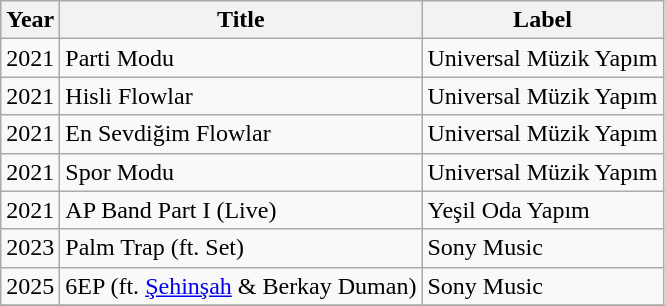<table class="wikitable">
<tr>
<th>Year</th>
<th>Title</th>
<th>Label</th>
</tr>
<tr>
<td>2021</td>
<td>Parti Modu</td>
<td>Universal Müzik Yapım</td>
</tr>
<tr>
<td>2021</td>
<td>Hisli Flowlar</td>
<td>Universal Müzik Yapım</td>
</tr>
<tr>
<td>2021</td>
<td>En Sevdiğim Flowlar</td>
<td>Universal Müzik Yapım</td>
</tr>
<tr>
<td>2021</td>
<td>Spor Modu</td>
<td>Universal Müzik Yapım</td>
</tr>
<tr>
<td>2021</td>
<td>AP Band Part I (Live)</td>
<td>Yeşil Oda Yapım</td>
</tr>
<tr>
<td>2023</td>
<td>Palm Trap (ft. Set)</td>
<td>Sony Music</td>
</tr>
<tr>
<td>2025</td>
<td>6EP (ft. <a href='#'>Şehinşah</a> & Berkay Duman)</td>
<td>Sony Music</td>
</tr>
<tr>
</tr>
</table>
